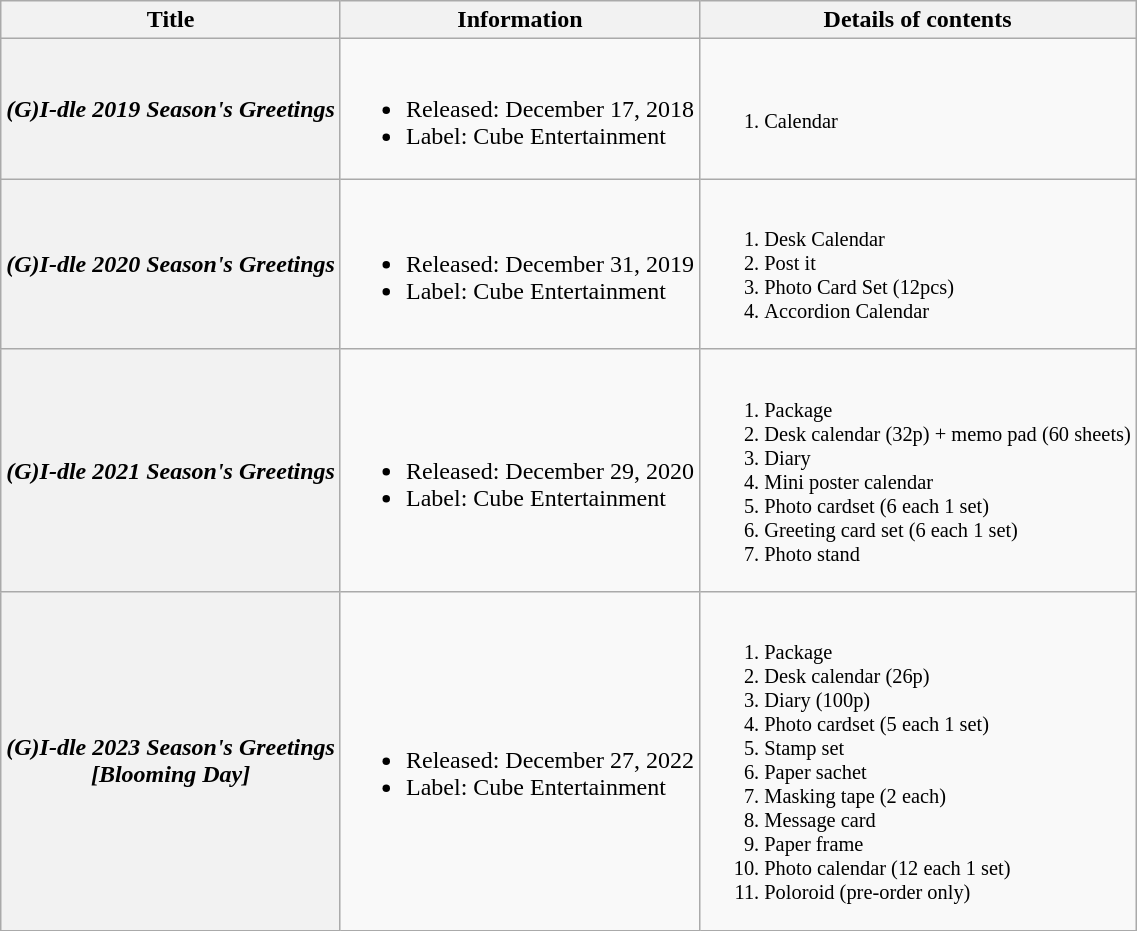<table class="wikitable">
<tr>
<th scope="col">Title</th>
<th>Information</th>
<th>Details of contents</th>
</tr>
<tr>
<th><em>(G)I-dle 2019 Season's Greetings</em></th>
<td><br><ul><li>Released: December 17, 2018</li><li>Label: Cube Entertainment</li></ul></td>
<td style="font-size: 85%"><br><ol><li>Calendar</li></ol></td>
</tr>
<tr>
<th><em>(G)I-dle 2020 Season's Greetings</em></th>
<td><br><ul><li>Released: December 31, 2019</li><li>Label: Cube Entertainment</li></ul></td>
<td style="font-size: 85%"><br><ol><li>Desk Calendar</li><li>Post it</li><li>Photo Card Set (12pcs)</li><li>Accordion Calendar</li></ol></td>
</tr>
<tr>
<th><em>(G)I-dle 2021 Season's Greetings</em></th>
<td><br><ul><li>Released: December 29, 2020</li><li>Label: Cube Entertainment</li></ul></td>
<td style="font-size: 85%"><br><ol><li>Package</li><li>Desk calendar (32p) + memo pad (60 sheets)</li><li>Diary</li><li>Mini poster calendar</li><li>Photo cardset (6 each 1 set)</li><li>Greeting card set (6 each 1 set)</li><li>Photo stand</li></ol></td>
</tr>
<tr>
<th><em>(G)I-dle 2023 Season's Greetings <br>[Blooming Day]</em></th>
<td><br><ul><li>Released: December 27, 2022</li><li>Label: Cube Entertainment</li></ul></td>
<td style="font-size: 85%"><br><ol><li>Package</li><li>Desk calendar (26p)</li><li>Diary (100p)</li><li>Photo cardset (5 each 1 set)</li><li>Stamp set</li><li>Paper sachet</li><li>Masking tape (2 each)</li><li>Message card</li><li>Paper frame</li><li>Photo calendar (12 each 1 set)</li><li>Poloroid (pre-order only)</li></ol></td>
</tr>
</table>
